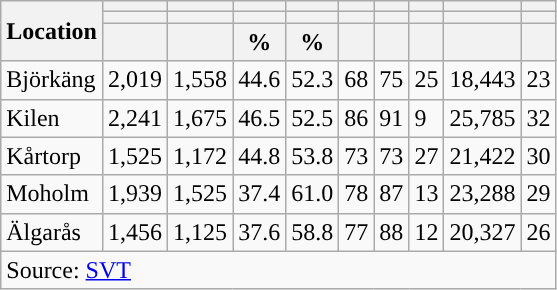<table role="presentation" class="wikitable sortable mw-collapsible">
<tr>
<th rowspan="3">Location</th>
<th></th>
<th></th>
<th></th>
<th></th>
<th></th>
<th></th>
<th></th>
<th></th>
<th></th>
</tr>
<tr>
<th></th>
<th></th>
<th style="background:"></th>
<th style="background:"></th>
<th></th>
<th></th>
<th></th>
<th></th>
<th></th>
</tr>
<tr>
<th data-sort-type="number"></th>
<th data-sort-type="number"></th>
<th data-sort-type="number">%</th>
<th data-sort-type="number">%</th>
<th data-sort-type="number"></th>
<th data-sort-type="number"></th>
<th data-sort-type="number"></th>
<th data-sort-type="number"></th>
<th data-sort-type="number"></th>
</tr>
<tr>
<td align="left">Björkäng</td>
<td>2,019</td>
<td>1,558</td>
<td>44.6</td>
<td>52.3</td>
<td>68</td>
<td>75</td>
<td>25</td>
<td>18,443</td>
<td>23</td>
</tr>
<tr>
<td align="left">Kilen</td>
<td>2,241</td>
<td>1,675</td>
<td>46.5</td>
<td>52.5</td>
<td>86</td>
<td>91</td>
<td>9</td>
<td>25,785</td>
<td>32</td>
</tr>
<tr>
<td align="left">Kårtorp</td>
<td>1,525</td>
<td>1,172</td>
<td>44.8</td>
<td>53.8</td>
<td>73</td>
<td>73</td>
<td>27</td>
<td>21,422</td>
<td>30</td>
</tr>
<tr>
<td align="left">Moholm</td>
<td>1,939</td>
<td>1,525</td>
<td>37.4</td>
<td>61.0</td>
<td>78</td>
<td>87</td>
<td>13</td>
<td>23,288</td>
<td>29</td>
</tr>
<tr>
<td align="left">Älgarås</td>
<td>1,456</td>
<td>1,125</td>
<td>37.6</td>
<td>58.8</td>
<td>77</td>
<td>88</td>
<td>12</td>
<td>20,327</td>
<td>26</td>
</tr>
<tr>
<td colspan="10" align="left">Source: <a href='#'>SVT</a></td>
</tr>
</table>
